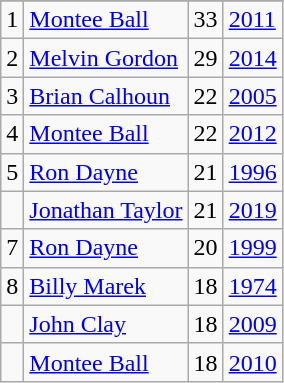<table class="wikitable">
<tr>
</tr>
<tr>
<td>1</td>
<td><a href='#'>Montee Ball</a></td>
<td>33</td>
<td><a href='#'>2011</a></td>
</tr>
<tr>
<td>2</td>
<td><a href='#'>Melvin Gordon</a></td>
<td>29</td>
<td><a href='#'>2014</a></td>
</tr>
<tr>
<td>3</td>
<td><a href='#'>Brian Calhoun</a></td>
<td>22</td>
<td><a href='#'>2005</a></td>
</tr>
<tr>
<td>4</td>
<td><a href='#'>Montee Ball</a></td>
<td>22</td>
<td><a href='#'>2012</a></td>
</tr>
<tr>
<td>5</td>
<td><a href='#'>Ron Dayne</a></td>
<td>21</td>
<td><a href='#'>1996</a></td>
</tr>
<tr>
<td></td>
<td><a href='#'>Jonathan Taylor</a></td>
<td>21</td>
<td><a href='#'>2019</a></td>
</tr>
<tr>
<td>7</td>
<td><a href='#'>Ron Dayne</a></td>
<td>20</td>
<td><a href='#'>1999</a></td>
</tr>
<tr>
<td>8</td>
<td><a href='#'>Billy Marek</a></td>
<td>18</td>
<td><a href='#'>1974</a></td>
</tr>
<tr>
<td></td>
<td><a href='#'>John Clay</a></td>
<td>18</td>
<td><a href='#'>2009</a></td>
</tr>
<tr>
<td></td>
<td><a href='#'>Montee Ball</a></td>
<td>18</td>
<td><a href='#'>2010</a></td>
</tr>
</table>
